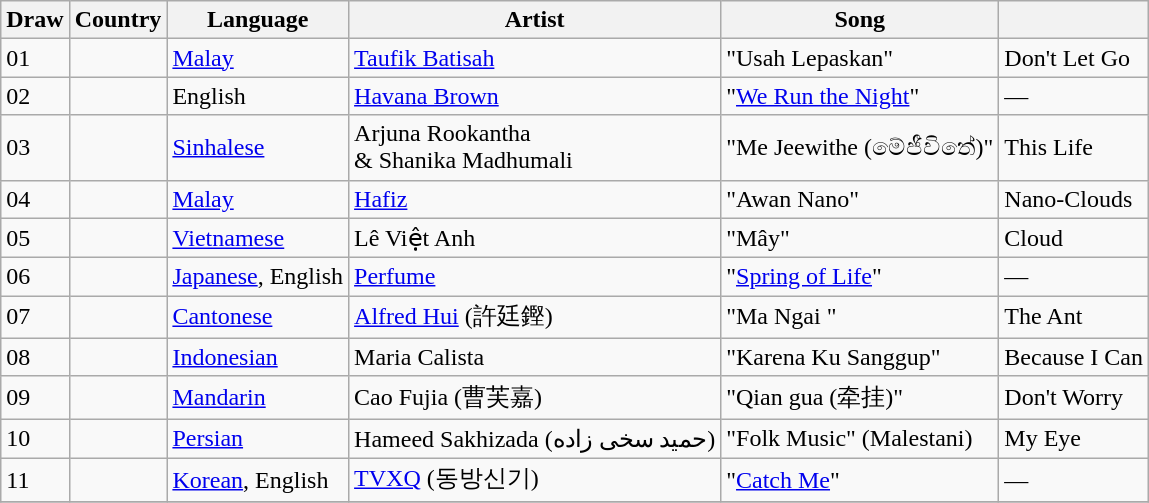<table class="sortable wikitable">
<tr>
<th>Draw</th>
<th>Country</th>
<th>Language</th>
<th>Artist</th>
<th>Song</th>
<th></th>
</tr>
<tr>
<td>01</td>
<td></td>
<td><a href='#'>Malay</a></td>
<td><a href='#'>Taufik Batisah</a></td>
<td>"Usah Lepaskan"</td>
<td>Don't Let Go</td>
</tr>
<tr>
<td>02</td>
<td></td>
<td>English</td>
<td><a href='#'>Havana Brown</a></td>
<td>"<a href='#'>We Run the Night</a>"</td>
<td>—</td>
</tr>
<tr>
<td>03</td>
<td></td>
<td><a href='#'>Sinhalese</a></td>
<td>Arjuna Rookantha <br>& Shanika Madhumali</td>
<td>"Me Jeewithe (මේජීවිතේ)"</td>
<td>This Life</td>
</tr>
<tr>
<td>04</td>
<td></td>
<td><a href='#'>Malay</a></td>
<td><a href='#'>Hafiz</a></td>
<td>"Awan Nano"</td>
<td>Nano-Clouds</td>
</tr>
<tr>
<td>05</td>
<td></td>
<td><a href='#'>Vietnamese</a></td>
<td>Lê Việt Anh</td>
<td>"Mây"</td>
<td>Cloud</td>
</tr>
<tr>
<td>06</td>
<td></td>
<td><a href='#'>Japanese</a>, English</td>
<td><a href='#'>Perfume</a></td>
<td>"<a href='#'>Spring of Life</a>"</td>
<td>—</td>
</tr>
<tr>
<td>07</td>
<td></td>
<td><a href='#'>Cantonese</a></td>
<td><a href='#'>Alfred Hui</a> (許廷鏗)</td>
<td>"Ma Ngai "</td>
<td>The Ant</td>
</tr>
<tr>
<td>08</td>
<td></td>
<td><a href='#'>Indonesian</a></td>
<td>Maria Calista</td>
<td>"Karena Ku Sanggup"</td>
<td>Because I Can</td>
</tr>
<tr>
<td>09</td>
<td></td>
<td><a href='#'>Mandarin</a></td>
<td>Cao Fujia (曹芙嘉)</td>
<td>"Qian gua (牵挂)"</td>
<td>Don't Worry</td>
</tr>
<tr>
<td>10</td>
<td></td>
<td><a href='#'>Persian</a></td>
<td>Hameed Sakhizada (حمید سخی زاده)</td>
<td>"Folk Music" (Malestani)</td>
<td>My Eye</td>
</tr>
<tr>
<td>11</td>
<td></td>
<td><a href='#'>Korean</a>, English</td>
<td><a href='#'>TVXQ</a> (동방신기)</td>
<td>"<a href='#'>Catch Me</a>"</td>
<td>—</td>
</tr>
<tr>
</tr>
</table>
